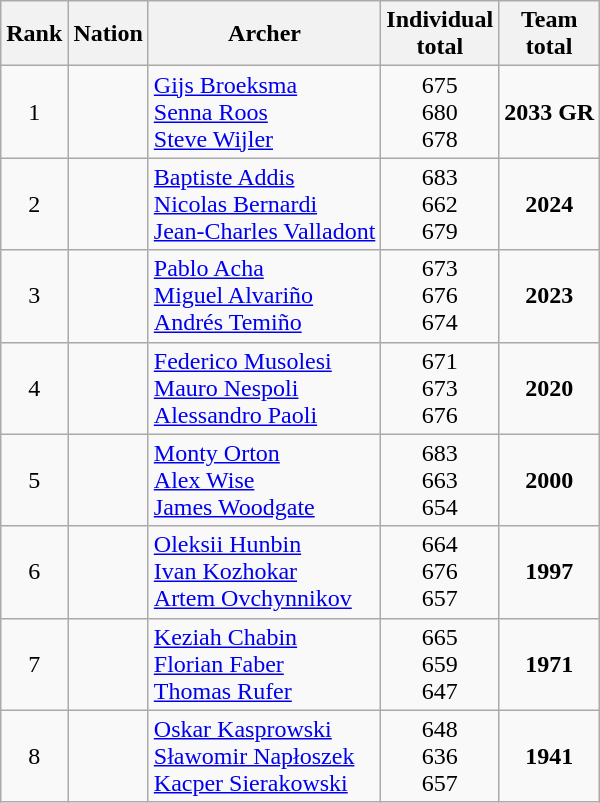<table class="wikitable sortable" style="text-align:center">
<tr>
<th>Rank</th>
<th>Nation</th>
<th>Archer</th>
<th>Individual<br>total</th>
<th>Team<br>total</th>
</tr>
<tr>
<td>1</td>
<td align=left></td>
<td align=left><a href='#'>Gijs Broeksma</a><br><a href='#'>Senna Roos</a><br><a href='#'>Steve Wijler</a></td>
<td>675<br>680<br>678</td>
<td><strong>2033 GR</strong></td>
</tr>
<tr>
<td>2</td>
<td align=left></td>
<td align=left><a href='#'>Baptiste Addis</a><br><a href='#'>Nicolas Bernardi</a><br><a href='#'>Jean-Charles Valladont</a></td>
<td>683<br>662<br>679</td>
<td><strong>2024</strong></td>
</tr>
<tr>
<td>3</td>
<td align=left></td>
<td align=left><a href='#'>Pablo Acha</a><br><a href='#'>Miguel Alvariño</a><br><a href='#'>Andrés Temiño</a></td>
<td>673<br>676<br>674</td>
<td><strong>2023</strong></td>
</tr>
<tr>
<td>4</td>
<td align=left></td>
<td align=left><a href='#'>Federico Musolesi</a><br><a href='#'>Mauro Nespoli</a><br><a href='#'>Alessandro Paoli</a></td>
<td>671<br>673<br>676</td>
<td><strong>2020</strong></td>
</tr>
<tr>
<td>5</td>
<td align=left></td>
<td align=left><a href='#'>Monty Orton</a><br><a href='#'>Alex Wise</a><br><a href='#'>James Woodgate</a></td>
<td>683<br>663<br>654</td>
<td><strong>2000</strong></td>
</tr>
<tr>
<td>6</td>
<td align=left></td>
<td align=left><a href='#'>Oleksii Hunbin</a><br><a href='#'>Ivan Kozhokar</a><br><a href='#'>Artem Ovchynnikov</a></td>
<td>664<br>676<br>657</td>
<td><strong>1997</strong></td>
</tr>
<tr>
<td>7</td>
<td align=left></td>
<td align=left><a href='#'>Keziah Chabin</a><br><a href='#'>Florian Faber</a><br><a href='#'>Thomas Rufer</a></td>
<td>665<br>659<br>647</td>
<td><strong>1971</strong></td>
</tr>
<tr>
<td>8</td>
<td align=left></td>
<td align=left><a href='#'>Oskar Kasprowski</a><br><a href='#'>Sławomir Napłoszek</a><br><a href='#'>Kacper Sierakowski</a></td>
<td>648<br>636<br>657</td>
<td><strong>1941</strong></td>
</tr>
</table>
